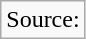<table class="wikitable">
<tr>
<td>Source:</td>
</tr>
</table>
